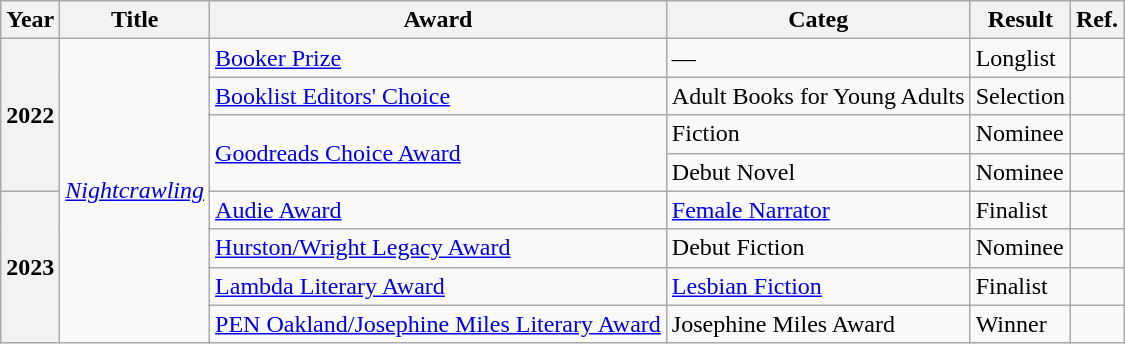<table class="wikitable sortable mw-collapsible">
<tr>
<th>Year</th>
<th>Title</th>
<th>Award</th>
<th>Categ</th>
<th>Result</th>
<th>Ref.</th>
</tr>
<tr>
<th rowspan="4">2022</th>
<td rowspan="8"><em><a href='#'>Nightcrawling</a></em></td>
<td><a href='#'>Booker Prize</a></td>
<td>—</td>
<td>Longlist</td>
<td></td>
</tr>
<tr>
<td><a href='#'>Booklist Editors' Choice</a></td>
<td>Adult Books for Young Adults</td>
<td>Selection</td>
<td></td>
</tr>
<tr>
<td rowspan="2"><a href='#'>Goodreads Choice Award</a></td>
<td>Fiction</td>
<td>Nominee</td>
<td></td>
</tr>
<tr>
<td>Debut Novel</td>
<td>Nominee</td>
<td></td>
</tr>
<tr>
<th rowspan="4">2023</th>
<td><a href='#'>Audie Award</a></td>
<td><a href='#'>Female Narrator</a></td>
<td>Finalist</td>
<td></td>
</tr>
<tr>
<td><a href='#'>Hurston/Wright Legacy Award</a></td>
<td>Debut Fiction</td>
<td>Nominee</td>
<td></td>
</tr>
<tr>
<td><a href='#'>Lambda Literary Award</a></td>
<td><a href='#'>Lesbian Fiction</a></td>
<td>Finalist</td>
<td></td>
</tr>
<tr>
<td><a href='#'>PEN Oakland/Josephine Miles Literary Award</a></td>
<td>Josephine Miles Award</td>
<td>Winner</td>
<td></td>
</tr>
</table>
